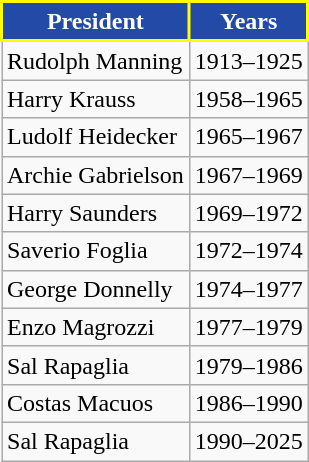<table class="wikitable">
<tr>
<th style="background-color:#234aa6; color:#FFF; border:2px solid #ffff00;" scope="col">President</th>
<th style="background-color:#234aa6; color:#FFF; border:2px solid #ffff00;" scope="col">Years</th>
</tr>
<tr>
<td>Rudolph Manning</td>
<td>1913–1925</td>
</tr>
<tr>
<td>Harry Krauss</td>
<td>1958–1965</td>
</tr>
<tr>
<td>Ludolf Heidecker</td>
<td>1965–1967</td>
</tr>
<tr>
<td>Archie Gabrielson</td>
<td>1967–1969</td>
</tr>
<tr>
<td>Harry Saunders</td>
<td>1969–1972</td>
</tr>
<tr>
<td>Saverio Foglia</td>
<td>1972–1974</td>
</tr>
<tr>
<td>George Donnelly</td>
<td>1974–1977</td>
</tr>
<tr>
<td>Enzo Magrozzi</td>
<td>1977–1979</td>
</tr>
<tr>
<td>Sal Rapaglia</td>
<td>1979–1986</td>
</tr>
<tr>
<td>Costas Macuos</td>
<td>1986–1990</td>
</tr>
<tr>
<td>Sal Rapaglia</td>
<td>1990–2025</td>
</tr>
</table>
